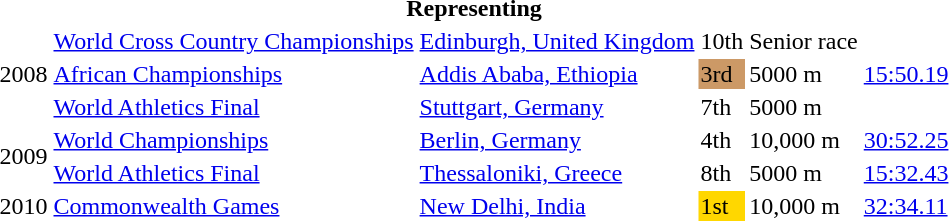<table>
<tr>
<th colspan="6">Representing </th>
</tr>
<tr>
<td rowspan=3>2008</td>
<td><a href='#'>World Cross Country Championships</a></td>
<td><a href='#'>Edinburgh, United Kingdom</a></td>
<td>10th</td>
<td>Senior race</td>
<td></td>
</tr>
<tr>
<td><a href='#'>African Championships</a></td>
<td><a href='#'>Addis Ababa, Ethiopia</a></td>
<td bgcolor="cc9966">3rd</td>
<td>5000 m</td>
<td><a href='#'>15:50.19</a></td>
</tr>
<tr>
<td><a href='#'>World Athletics Final</a></td>
<td><a href='#'>Stuttgart, Germany</a></td>
<td>7th</td>
<td>5000 m</td>
<td></td>
</tr>
<tr>
<td rowspan=2>2009</td>
<td><a href='#'>World Championships</a></td>
<td><a href='#'>Berlin, Germany</a></td>
<td>4th</td>
<td>10,000 m</td>
<td><a href='#'>30:52.25</a></td>
</tr>
<tr>
<td><a href='#'>World Athletics Final</a></td>
<td><a href='#'>Thessaloniki, Greece</a></td>
<td>8th</td>
<td>5000 m</td>
<td><a href='#'>15:32.43</a></td>
</tr>
<tr>
<td>2010</td>
<td><a href='#'>Commonwealth Games</a></td>
<td><a href='#'>New Delhi, India</a></td>
<td bgcolor=gold>1st</td>
<td>10,000 m</td>
<td><a href='#'>32:34.11</a></td>
</tr>
</table>
